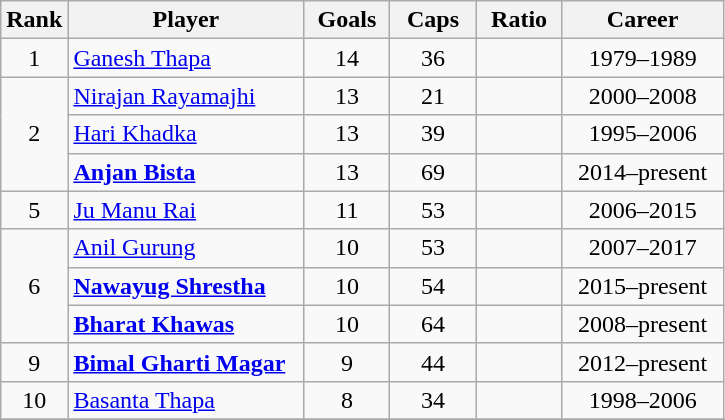<table class="wikitable sortable" style="text-align:center;">
<tr>
<th width="30px">Rank</th>
<th style="width:150px;">Player</th>
<th width="50px">Goals</th>
<th width="50px">Caps</th>
<th width="50px">Ratio</th>
<th style="width:100px;">Career</th>
</tr>
<tr>
<td>1</td>
<td style="text-align:left;"><a href='#'>Ganesh Thapa</a></td>
<td>14</td>
<td>36</td>
<td></td>
<td>1979–1989</td>
</tr>
<tr>
<td rowspan="3">2</td>
<td style="text-align:left;"><a href='#'>Nirajan Rayamajhi</a></td>
<td>13</td>
<td>21</td>
<td></td>
<td>2000–2008</td>
</tr>
<tr>
<td style="text-align:left;"><a href='#'>Hari Khadka</a></td>
<td>13</td>
<td>39</td>
<td></td>
<td>1995–2006</td>
</tr>
<tr>
<td style="text-align:left;"><strong><a href='#'>Anjan Bista</a></strong></td>
<td>13</td>
<td>69</td>
<td></td>
<td>2014–present</td>
</tr>
<tr>
<td>5</td>
<td style="text-align:left;"><a href='#'>Ju Manu Rai</a></td>
<td>11</td>
<td>53</td>
<td></td>
<td>2006–2015</td>
</tr>
<tr>
<td rowspan=3>6</td>
<td align="left"><a href='#'>Anil Gurung</a></td>
<td>10</td>
<td>53</td>
<td></td>
<td>2007–2017</td>
</tr>
<tr>
<td style="text-align:left;"><strong><a href='#'>Nawayug Shrestha</a></strong></td>
<td>10</td>
<td>54</td>
<td></td>
<td>2015–present</td>
</tr>
<tr>
<td style="text-align:left;"><strong><a href='#'>Bharat Khawas</a></strong></td>
<td>10</td>
<td>64</td>
<td></td>
<td>2008–present</td>
</tr>
<tr>
<td>9</td>
<td style="text-align:left;"><strong><a href='#'>Bimal Gharti Magar</a></strong></td>
<td>9</td>
<td>44</td>
<td></td>
<td>2012–present</td>
</tr>
<tr>
<td>10</td>
<td style="text-align:left;"><a href='#'>Basanta Thapa</a></td>
<td>8</td>
<td>34</td>
<td></td>
<td>1998–2006</td>
</tr>
<tr>
</tr>
</table>
